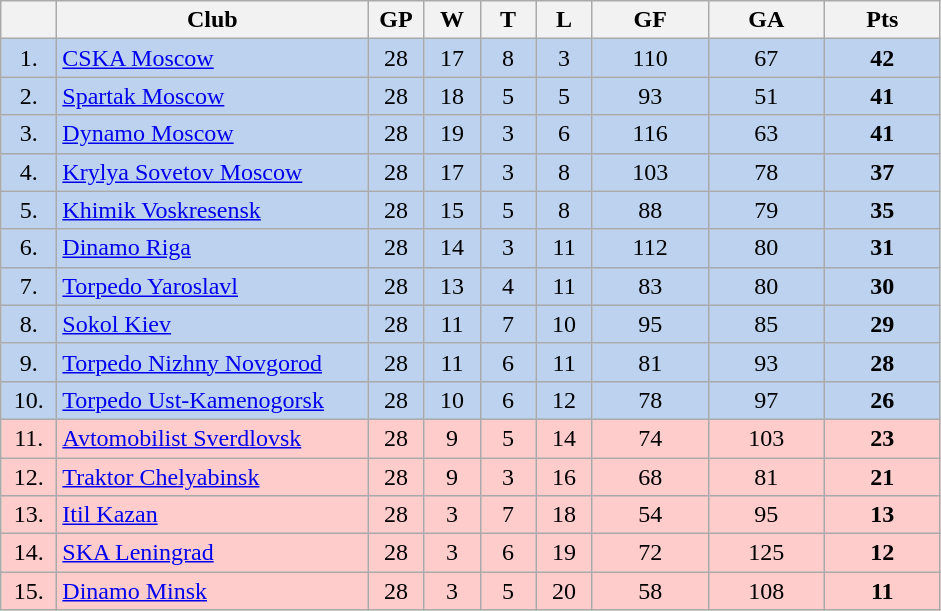<table class="wikitable">
<tr>
<th width="30"></th>
<th width="200">Club</th>
<th width="30">GP</th>
<th width="30">W</th>
<th width="30">T</th>
<th width="30">L</th>
<th width="70">GF</th>
<th width="70">GA</th>
<th width="70">Pts</th>
</tr>
<tr bgcolor="#BCD2EE" align="center">
<td>1.</td>
<td align="left"><a href='#'>CSKA Moscow</a></td>
<td>28</td>
<td>17</td>
<td>8</td>
<td>3</td>
<td>110</td>
<td>67</td>
<td><strong>42</strong></td>
</tr>
<tr bgcolor="#BCD2EE" align="center">
<td>2.</td>
<td align="left"><a href='#'>Spartak Moscow</a></td>
<td>28</td>
<td>18</td>
<td>5</td>
<td>5</td>
<td>93</td>
<td>51</td>
<td><strong>41</strong></td>
</tr>
<tr bgcolor="#BCD2EE" align="center">
<td>3.</td>
<td align="left"><a href='#'>Dynamo Moscow</a></td>
<td>28</td>
<td>19</td>
<td>3</td>
<td>6</td>
<td>116</td>
<td>63</td>
<td><strong>41</strong></td>
</tr>
<tr bgcolor="#BCD2EE" align="center">
<td>4.</td>
<td align="left"><a href='#'>Krylya Sovetov Moscow</a></td>
<td>28</td>
<td>17</td>
<td>3</td>
<td>8</td>
<td>103</td>
<td>78</td>
<td><strong>37</strong></td>
</tr>
<tr bgcolor="#BCD2EE" align="center">
<td>5.</td>
<td align="left"><a href='#'>Khimik Voskresensk</a></td>
<td>28</td>
<td>15</td>
<td>5</td>
<td>8</td>
<td>88</td>
<td>79</td>
<td><strong>35</strong></td>
</tr>
<tr bgcolor="#BCD2EE" align="center">
<td>6.</td>
<td align="left"><a href='#'>Dinamo Riga</a></td>
<td>28</td>
<td>14</td>
<td>3</td>
<td>11</td>
<td>112</td>
<td>80</td>
<td><strong>31</strong></td>
</tr>
<tr bgcolor="#BCD2EE" align="center">
<td>7.</td>
<td align="left"><a href='#'>Torpedo Yaroslavl</a></td>
<td>28</td>
<td>13</td>
<td>4</td>
<td>11</td>
<td>83</td>
<td>80</td>
<td><strong>30</strong></td>
</tr>
<tr bgcolor="#BCD2EE" align="center">
<td>8.</td>
<td align="left"><a href='#'>Sokol Kiev</a></td>
<td>28</td>
<td>11</td>
<td>7</td>
<td>10</td>
<td>95</td>
<td>85</td>
<td><strong>29</strong></td>
</tr>
<tr bgcolor="#BCD2EE" align="center">
<td>9.</td>
<td align="left"><a href='#'>Torpedo Nizhny Novgorod</a></td>
<td>28</td>
<td>11</td>
<td>6</td>
<td>11</td>
<td>81</td>
<td>93</td>
<td><strong>28</strong></td>
</tr>
<tr bgcolor="#BCD2EE" align="center">
<td>10.</td>
<td align="left"><a href='#'>Torpedo Ust-Kamenogorsk</a></td>
<td>28</td>
<td>10</td>
<td>6</td>
<td>12</td>
<td>78</td>
<td>97</td>
<td><strong>26</strong></td>
</tr>
<tr bgcolor="#FFCCCC" align="center">
<td>11.</td>
<td align="left"><a href='#'>Avtomobilist Sverdlovsk</a></td>
<td>28</td>
<td>9</td>
<td>5</td>
<td>14</td>
<td>74</td>
<td>103</td>
<td><strong>23</strong></td>
</tr>
<tr bgcolor="#FFCCCC" align="center">
<td>12.</td>
<td align="left"><a href='#'>Traktor Chelyabinsk</a></td>
<td>28</td>
<td>9</td>
<td>3</td>
<td>16</td>
<td>68</td>
<td>81</td>
<td><strong>21</strong></td>
</tr>
<tr bgcolor="#FFCCCC" align="center">
<td>13.</td>
<td align="left"><a href='#'>Itil Kazan</a></td>
<td>28</td>
<td>3</td>
<td>7</td>
<td>18</td>
<td>54</td>
<td>95</td>
<td><strong>13</strong></td>
</tr>
<tr bgcolor="#FFCCCC" align="center">
<td>14.</td>
<td align="left"><a href='#'>SKA Leningrad</a></td>
<td>28</td>
<td>3</td>
<td>6</td>
<td>19</td>
<td>72</td>
<td>125</td>
<td><strong>12</strong></td>
</tr>
<tr bgcolor="#FFCCCC" align="center">
<td>15.</td>
<td align="left"><a href='#'>Dinamo Minsk</a></td>
<td>28</td>
<td>3</td>
<td>5</td>
<td>20</td>
<td>58</td>
<td>108</td>
<td><strong>11</strong></td>
</tr>
</table>
